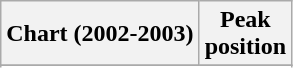<table class="wikitable sortable plainrowheaders" style="text-align:center">
<tr>
<th scope="col">Chart (2002-2003)</th>
<th scope="col">Peak<br>position</th>
</tr>
<tr>
</tr>
<tr>
</tr>
<tr>
</tr>
</table>
